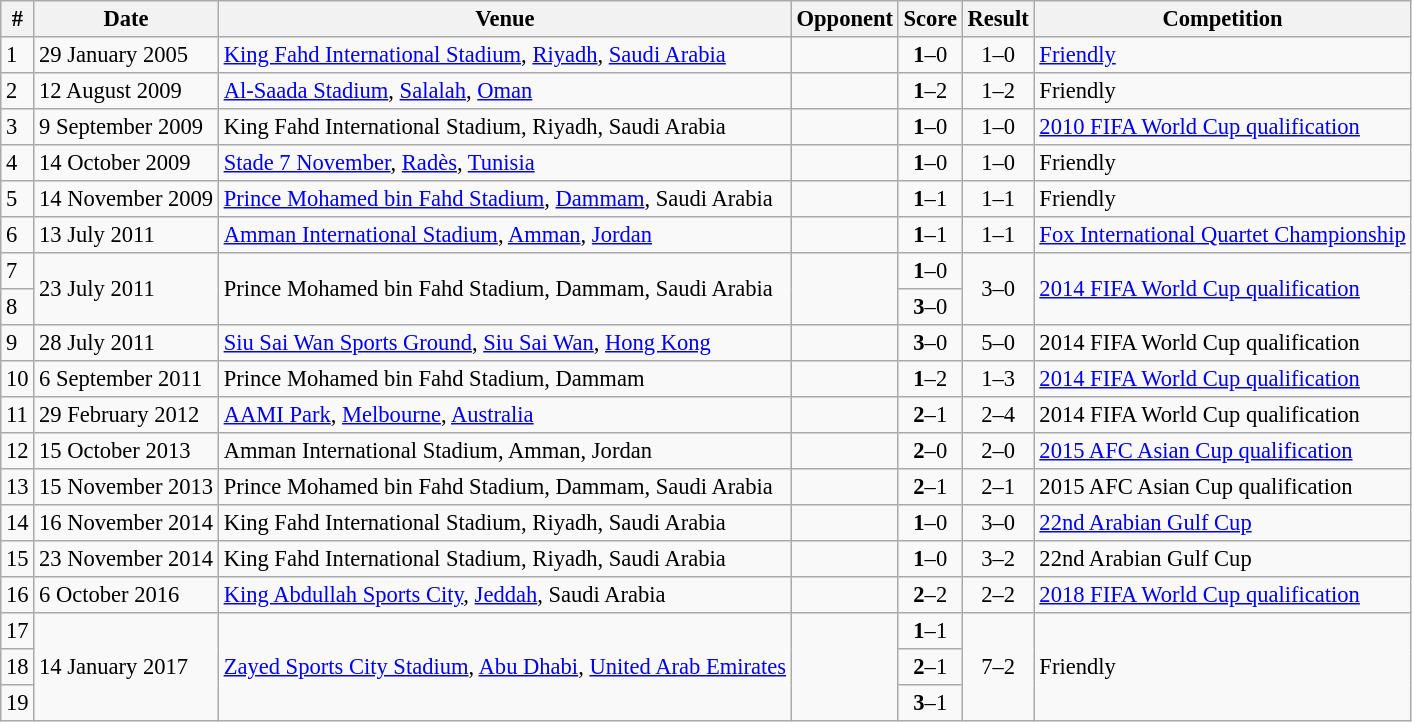<table class="wikitable" style="font-size:94%;">
<tr>
<th>#</th>
<th>Date</th>
<th>Venue</th>
<th>Opponent</th>
<th>Score</th>
<th>Result</th>
<th>Competition</th>
</tr>
<tr>
<td>1</td>
<td>29 January 2005</td>
<td><a href='#'>King Fahd International Stadium</a>, <a href='#'>Riyadh</a>, <a href='#'>Saudi Arabia</a></td>
<td></td>
<td align=center><strong>1</strong>–0</td>
<td align=center>1–0</td>
<td><a href='#'>Friendly</a></td>
</tr>
<tr>
<td>2</td>
<td>12 August 2009</td>
<td><a href='#'>Al-Saada Stadium</a>, <a href='#'>Salalah</a>, <a href='#'>Oman</a></td>
<td></td>
<td align=center><strong>1</strong>–2</td>
<td align=center>1–2</td>
<td>Friendly</td>
</tr>
<tr>
<td>3</td>
<td>9 September 2009</td>
<td>King Fahd International Stadium, Riyadh, Saudi Arabia</td>
<td></td>
<td align=center><strong>1</strong>–0</td>
<td align=center>1–0</td>
<td><a href='#'>2010 FIFA World Cup qualification</a></td>
</tr>
<tr>
<td>4</td>
<td>14 October 2009</td>
<td><a href='#'>Stade 7 November</a>, <a href='#'>Radès</a>, <a href='#'>Tunisia</a></td>
<td></td>
<td align=center><strong>1</strong>–0</td>
<td align=center>1–0</td>
<td>Friendly</td>
</tr>
<tr>
<td>5</td>
<td>14 November 2009</td>
<td><a href='#'>Prince Mohamed bin Fahd Stadium</a>, <a href='#'>Dammam</a>, Saudi Arabia</td>
<td></td>
<td align=center><strong>1</strong>–1</td>
<td align=center>1–1</td>
<td>Friendly</td>
</tr>
<tr>
<td>6</td>
<td>13 July 2011</td>
<td><a href='#'>Amman International Stadium</a>, <a href='#'>Amman</a>, <a href='#'>Jordan</a></td>
<td></td>
<td align=center><strong>1</strong>–1</td>
<td align=center>1–1 </td>
<td><a href='#'>Fox International Quartet Championship</a></td>
</tr>
<tr>
<td>7</td>
<td rowspan=2>23 July 2011</td>
<td rowspan=2>Prince Mohamed bin Fahd Stadium, Dammam, Saudi Arabia</td>
<td rowspan=2></td>
<td align=center><strong>1</strong>–0</td>
<td rowspan=2 align=center>3–0</td>
<td rowspan=2><a href='#'>2014 FIFA World Cup qualification</a></td>
</tr>
<tr>
<td>8</td>
<td align=center><strong>3</strong>–0</td>
</tr>
<tr>
<td>9</td>
<td>28 July 2011</td>
<td><a href='#'>Siu Sai Wan Sports Ground</a>, <a href='#'>Siu Sai Wan</a>, <a href='#'>Hong Kong</a></td>
<td></td>
<td align=center><strong>3</strong>–0</td>
<td align=center>5–0</td>
<td>2014 FIFA World Cup qualification</td>
</tr>
<tr>
<td>10</td>
<td>6 September 2011</td>
<td>Prince Mohamed bin Fahd Stadium, Dammam</td>
<td></td>
<td align=center><strong>1</strong>–2</td>
<td align=center>1–3</td>
<td><a href='#'>2014 FIFA World Cup qualification</a></td>
</tr>
<tr>
<td>11</td>
<td>29 February 2012</td>
<td><a href='#'>AAMI Park</a>, <a href='#'>Melbourne</a>, <a href='#'>Australia</a></td>
<td></td>
<td align=center><strong>2</strong>–1</td>
<td align=center>2–4</td>
<td>2014 FIFA World Cup qualification</td>
</tr>
<tr>
<td>12</td>
<td>15 October 2013</td>
<td>Amman International Stadium, Amman, Jordan</td>
<td></td>
<td align=center><strong>2</strong>–0</td>
<td align=center>2–0</td>
<td><a href='#'>2015 AFC Asian Cup qualification</a></td>
</tr>
<tr>
<td>13</td>
<td>15 November 2013</td>
<td>Prince Mohamed bin Fahd Stadium, Dammam, Saudi Arabia</td>
<td></td>
<td align=center><strong>2</strong>–1</td>
<td align=center>2–1</td>
<td>2015 AFC Asian Cup qualification</td>
</tr>
<tr>
<td>14</td>
<td>16 November 2014</td>
<td>King Fahd International Stadium, Riyadh, Saudi Arabia</td>
<td></td>
<td align=center><strong>1</strong>–0</td>
<td align=center>3–0</td>
<td><a href='#'>22nd Arabian Gulf Cup</a></td>
</tr>
<tr>
<td>15</td>
<td>23 November 2014</td>
<td>King Fahd International Stadium, Riyadh, Saudi Arabia</td>
<td></td>
<td align=center><strong>1</strong>–0</td>
<td align=center>3–2</td>
<td>22nd Arabian Gulf Cup</td>
</tr>
<tr>
<td>16</td>
<td>6 October 2016</td>
<td><a href='#'>King Abdullah Sports City</a>, <a href='#'>Jeddah</a>, Saudi Arabia</td>
<td></td>
<td align=center><strong>2</strong>–2</td>
<td align=center>2–2</td>
<td><a href='#'>2018 FIFA World Cup qualification</a></td>
</tr>
<tr>
<td>17</td>
<td rowspan=3>14 January 2017</td>
<td rowspan=3><a href='#'>Zayed Sports City Stadium</a>, <a href='#'>Abu Dhabi</a>, <a href='#'>United Arab Emirates</a></td>
<td rowspan=3></td>
<td align=center><strong>1</strong>–1</td>
<td rowspan=3 align=center>7–2</td>
<td rowspan=3>Friendly</td>
</tr>
<tr>
<td>18</td>
<td align=center><strong>2</strong>–1</td>
</tr>
<tr>
<td>19</td>
<td align=center><strong>3</strong>–1</td>
</tr>
</table>
